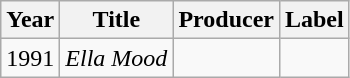<table class="wikitable">
<tr>
<th>Year</th>
<th>Title</th>
<th>Producer</th>
<th>Label</th>
</tr>
<tr>
<td>1991</td>
<td><em>Ella Mood</em></td>
<td></td>
<td></td>
</tr>
</table>
